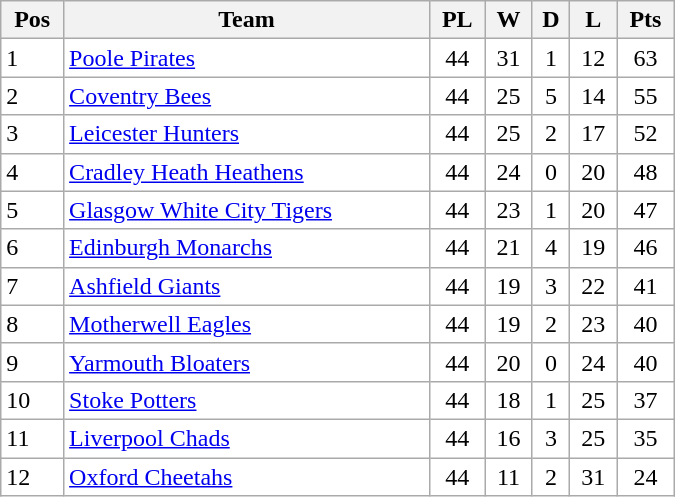<table class=wikitable width="450" style="background:#FFFFFF;">
<tr>
<th>Pos</th>
<th>Team</th>
<th>PL</th>
<th>W</th>
<th>D</th>
<th>L</th>
<th>Pts</th>
</tr>
<tr>
<td>1</td>
<td><a href='#'>Poole Pirates</a></td>
<td align="center">44</td>
<td align="center">31</td>
<td align="center">1</td>
<td align="center">12</td>
<td align="center">63</td>
</tr>
<tr>
<td>2</td>
<td><a href='#'>Coventry Bees</a></td>
<td align="center">44</td>
<td align="center">25</td>
<td align="center">5</td>
<td align="center">14</td>
<td align="center">55</td>
</tr>
<tr>
<td>3</td>
<td><a href='#'>Leicester Hunters</a></td>
<td align="center">44</td>
<td align="center">25</td>
<td align="center">2</td>
<td align="center">17</td>
<td align="center">52</td>
</tr>
<tr>
<td>4</td>
<td><a href='#'>Cradley Heath Heathens</a></td>
<td align="center">44</td>
<td align="center">24</td>
<td align="center">0</td>
<td align="center">20</td>
<td align="center">48</td>
</tr>
<tr>
<td>5</td>
<td><a href='#'>Glasgow White City Tigers</a></td>
<td align="center">44</td>
<td align="center">23</td>
<td align="center">1</td>
<td align="center">20</td>
<td align="center">47</td>
</tr>
<tr>
<td>6</td>
<td><a href='#'>Edinburgh Monarchs</a></td>
<td align="center">44</td>
<td align="center">21</td>
<td align="center">4</td>
<td align="center">19</td>
<td align="center">46</td>
</tr>
<tr>
<td>7</td>
<td><a href='#'>Ashfield Giants</a></td>
<td align="center">44</td>
<td align="center">19</td>
<td align="center">3</td>
<td align="center">22</td>
<td align="center">41</td>
</tr>
<tr>
<td>8</td>
<td><a href='#'>Motherwell Eagles</a></td>
<td align="center">44</td>
<td align="center">19</td>
<td align="center">2</td>
<td align="center">23</td>
<td align="center">40</td>
</tr>
<tr>
<td>9</td>
<td><a href='#'>Yarmouth Bloaters</a></td>
<td align="center">44</td>
<td align="center">20</td>
<td align="center">0</td>
<td align="center">24</td>
<td align="center">40</td>
</tr>
<tr>
<td>10</td>
<td><a href='#'>Stoke Potters</a></td>
<td align="center">44</td>
<td align="center">18</td>
<td align="center">1</td>
<td align="center">25</td>
<td align="center">37</td>
</tr>
<tr>
<td>11</td>
<td><a href='#'>Liverpool Chads</a></td>
<td align="center">44</td>
<td align="center">16</td>
<td align="center">3</td>
<td align="center">25</td>
<td align="center">35</td>
</tr>
<tr>
<td>12</td>
<td><a href='#'>Oxford Cheetahs</a></td>
<td align="center">44</td>
<td align="center">11</td>
<td align="center">2</td>
<td align="center">31</td>
<td align="center">24</td>
</tr>
</table>
